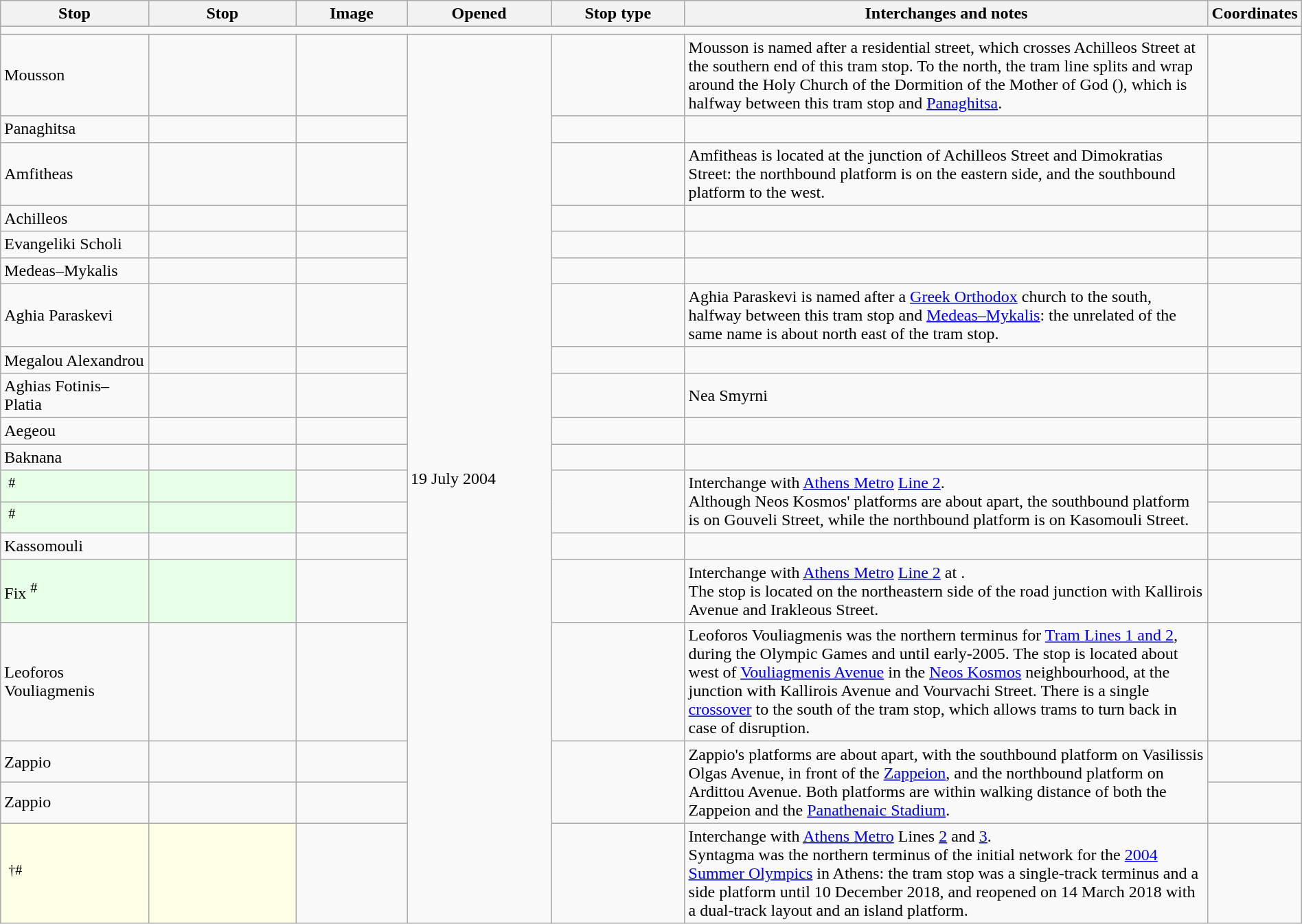<table class="wikitable sortable" style="width:100%">
<tr>
<th style="min-width:90px;width:12.5%">Stop<br></th>
<th style="min-width:90px;width:12.5%">Stop<br></th>
<th style="min-width:100px;width:100px" class="unsortable">Image</th>
<th style="min-width:75px;width:12.5%">Opened</th>
<th style="width:12.5%" class="unsortable">Stop type</th>
<th style="width:50%" class="unsortable">Interchanges and notes</th>
<th class="unsortable" style="width:105px">Coordinates</th>
</tr>
<tr class="sorttop">
<td colspan="7"><em></em></td>
</tr>
<tr id="S01">
<td>Mousson</td>
<td></td>
<td></td>
<td rowspan="19">19 July 2004</td>
<td></td>
<td>Mousson is named after a residential street, which crosses Achilleos Street at the southern end of this tram stop. To the north, the tram line splits and wrap around the Holy Church of the Dormition of the Mother of God (), which is halfway between this tram stop and <a href='#'>Panaghitsa</a>.</td>
<td></td>
</tr>
<tr id="S02">
<td>Panaghitsa</td>
<td></td>
<td></td>
<td></td>
<td></td>
<td></td>
</tr>
<tr id="S03">
<td>Amfitheas</td>
<td></td>
<td></td>
<td></td>
<td>Amfitheas is located at the junction of Achilleos Street and Dimokratias Street: the northbound platform is on the eastern side, and the southbound platform to the west.</td>
<td></td>
</tr>
<tr id="S04">
<td>Achilleos</td>
<td></td>
<td></td>
<td></td>
<td></td>
<td></td>
</tr>
<tr id="S05">
<td>Evangeliki Scholi</td>
<td></td>
<td></td>
<td></td>
<td></td>
<td></td>
</tr>
<tr id="S06">
<td>Medeas–Mykalis</td>
<td></td>
<td></td>
<td></td>
<td></td>
<td></td>
</tr>
<tr id="S07">
<td>Aghia Paraskevi</td>
<td></td>
<td></td>
<td></td>
<td>Aghia Paraskevi is named after a <a href='#'>Greek Orthodox</a> church to the south, halfway between this tram stop and <a href='#'>Medeas–Mykalis</a>: the unrelated  of the same name is about  north east of the tram stop.</td>
<td></td>
</tr>
<tr id="S08">
<td>Megalou Alexandrou</td>
<td></td>
<td></td>
<td></td>
<td></td>
<td></td>
</tr>
<tr id="S09">
<td>Aghias Fotinis–Platia</td>
<td></td>
<td></td>
<td></td>
<td>Nea Smyrni</td>
<td></td>
</tr>
<tr id="S10">
<td>Aegeou</td>
<td></td>
<td></td>
<td></td>
<td></td>
<td></td>
</tr>
<tr id="S11">
<td>Baknana</td>
<td></td>
<td></td>
<td></td>
<td></td>
<td></td>
</tr>
<tr id="S12">
<td style="background-color:#E6FFE6"> <sup>#</sup><br></td>
<td style="background-color:#E6FFE6"><br></td>
<td></td>
<td rowspan="2"></td>
<td rowspan="2">Interchange with <a href='#'>Athens Metro</a> <a href='#'>Line 2</a>.<br>Although Neos Kosmos' platforms are about  apart, the southbound platform is on Gouveli Street, while the northbound platform is on Kasomouli Street.</td>
<td></td>
</tr>
<tr>
<td style="background-color:#E6FFE6"> <sup>#</sup><br></td>
<td style="background-color:#E6FFE6"><br></td>
<td></td>
<td></td>
</tr>
<tr id="S13">
<td>Kassomouli</td>
<td></td>
<td></td>
<td></td>
<td></td>
<td></td>
</tr>
<tr id="S14">
<td style="background-color:#E6FFE6">Fix <sup>#</sup></td>
<td style="background-color:#E6FFE6"></td>
<td></td>
<td></td>
<td>Interchange with <a href='#'>Athens Metro</a> <a href='#'>Line 2</a> at .<br>The stop is located on the northeastern side of the road junction with Kallirois Avenue and Irakleous Street.</td>
<td></td>
</tr>
<tr id="S15">
<td>Leoforos Vouliagmenis</td>
<td></td>
<td></td>
<td></td>
<td>Leoforos Vouliagmenis was the northern terminus for <a href='#'>Tram Lines 1 and 2</a>, during the Olympic Games and until early-2005. The stop is located about  west of <a href='#'>Vouliagmenis Avenue</a> in the <a href='#'>Neos Kosmos</a> neighbourhood, at the junction with Kallirois Avenue and Vourvachi Street. There is a single <a href='#'>crossover</a> to the south of the tram stop, which allows trams to turn back in case of disruption.</td>
<td></td>
</tr>
<tr id="S16">
<td>Zappio<br></td>
<td><br></td>
<td></td>
<td rowspan="2"></td>
<td rowspan="2">Zappio's platforms are about  apart, with the southbound platform on Vasilissis Olgas Avenue, in front of the <a href='#'>Zappeion</a>, and the northbound platform on Ardittou Avenue. Both platforms are within walking distance of both the Zappeion and the <a href='#'>Panathenaic Stadium</a>.</td>
<td></td>
</tr>
<tr>
<td>Zappio<br></td>
<td><br></td>
<td></td>
<td></td>
</tr>
<tr id="S17">
<td style="background-color:#FFFFE6"> <sup>†#</sup></td>
<td style="background-color:#FFFFE6"></td>
<td></td>
<td></td>
<td>Interchange with <a href='#'>Athens Metro</a> Lines <a href='#'>2</a> and <a href='#'>3</a>.<br>Syntagma was the northern terminus of the initial network for the <a href='#'>2004 Summer Olympics</a> in Athens: the tram stop was a single-track terminus and a side platform until 10 December 2018, and reopened on 14 March 2018 with a dual-track layout and an island platform.</td>
<td></td>
</tr>
</table>
